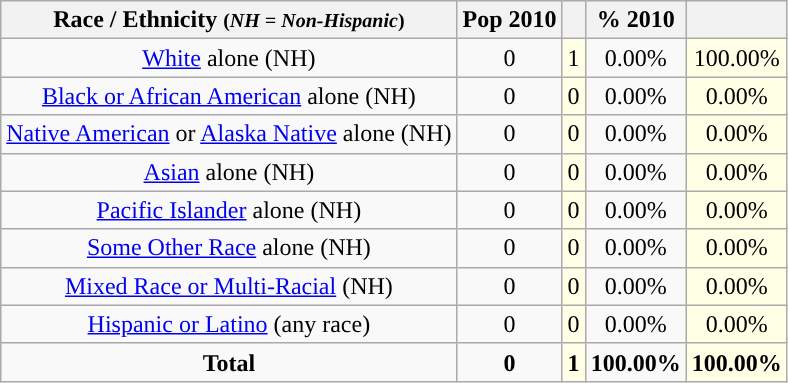<table class="wikitable" style="text-align:center;">
<tr>
<th>Race / Ethnicity <small>(<em>NH = Non-Hispanic</em>)</small></th>
<th>Pop 2010</th>
<th></th>
<th>% 2010</th>
<th></th>
</tr>
<tr>
<td><a href='#'>White</a> alone (NH)</td>
<td>0</td>
<td style='background: #ffffe6;'>1</td>
<td>0.00%</td>
<td style='background: #ffffe6;'>100.00%</td>
</tr>
<tr>
<td><a href='#'>Black or African American</a> alone (NH)</td>
<td>0</td>
<td style='background: #ffffe6;'>0</td>
<td>0.00%</td>
<td style='background: #ffffe6;'>0.00%</td>
</tr>
<tr>
<td><a href='#'>Native American</a> or <a href='#'>Alaska Native</a> alone (NH)</td>
<td>0</td>
<td style='background: #ffffe6;'>0</td>
<td>0.00%</td>
<td style='background: #ffffe6;'>0.00%</td>
</tr>
<tr>
<td><a href='#'>Asian</a> alone (NH)</td>
<td>0</td>
<td style='background: #ffffe6;'>0</td>
<td>0.00%</td>
<td style='background: #ffffe6;'>0.00%</td>
</tr>
<tr>
<td><a href='#'>Pacific Islander</a> alone (NH)</td>
<td>0</td>
<td style='background: #ffffe6;'>0</td>
<td>0.00%</td>
<td style='background: #ffffe6;'>0.00%</td>
</tr>
<tr>
<td><a href='#'>Some Other Race</a> alone (NH)</td>
<td>0</td>
<td style='background: #ffffe6;'>0</td>
<td>0.00%</td>
<td style='background: #ffffe6;'>0.00%</td>
</tr>
<tr>
<td><a href='#'>Mixed Race or Multi-Racial</a> (NH)</td>
<td>0</td>
<td style='background: #ffffe6;'>0</td>
<td>0.00%</td>
<td style='background: #ffffe6;'>0.00%</td>
</tr>
<tr>
<td><a href='#'>Hispanic or Latino</a> (any race)</td>
<td>0</td>
<td style='background: #ffffe6;'>0</td>
<td>0.00%</td>
<td style='background: #ffffe6;'>0.00%</td>
</tr>
<tr>
<td><strong>Total</strong></td>
<td><strong>0</strong></td>
<td style='background: #ffffe6;'><strong>1</strong></td>
<td><strong>100.00%</strong></td>
<td style='background: #ffffe6;'><strong>100.00%</strong></td>
</tr>
</table>
